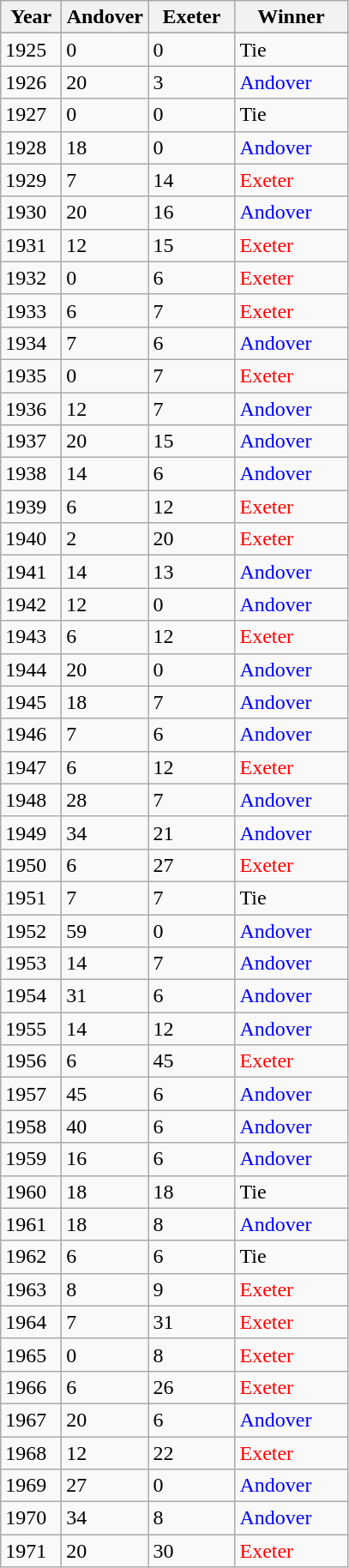<table class=wikitable>
<tr>
<th width="40">Year</th>
<th width="60">Andover</th>
<th width="60">Exeter</th>
<th width="80">Winner</th>
</tr>
<tr>
</tr>
<tr>
<td>1925</td>
<td>0</td>
<td>0</td>
<td>Tie</td>
</tr>
<tr>
<td>1926</td>
<td>20</td>
<td>3</td>
<td style="color:blue">Andover</td>
</tr>
<tr>
<td>1927</td>
<td>0</td>
<td>0</td>
<td>Tie</td>
</tr>
<tr>
<td>1928</td>
<td>18</td>
<td>0</td>
<td style="color:blue">Andover</td>
</tr>
<tr>
<td>1929</td>
<td>7</td>
<td>14</td>
<td style="color:red">Exeter</td>
</tr>
<tr>
<td>1930</td>
<td>20</td>
<td>16</td>
<td style="color:blue">Andover</td>
</tr>
<tr>
<td>1931</td>
<td>12</td>
<td>15</td>
<td style="color:red">Exeter</td>
</tr>
<tr>
<td>1932</td>
<td>0</td>
<td>6</td>
<td style="color:red">Exeter</td>
</tr>
<tr>
<td>1933</td>
<td>6</td>
<td>7</td>
<td style="color:red">Exeter</td>
</tr>
<tr>
<td>1934</td>
<td>7</td>
<td>6</td>
<td style="color:blue">Andover</td>
</tr>
<tr>
<td>1935</td>
<td>0</td>
<td>7</td>
<td style="color:red">Exeter</td>
</tr>
<tr>
<td>1936</td>
<td>12</td>
<td>7</td>
<td style="color:blue">Andover</td>
</tr>
<tr>
<td>1937</td>
<td>20</td>
<td>15</td>
<td style="color:blue">Andover</td>
</tr>
<tr>
<td>1938</td>
<td>14</td>
<td>6</td>
<td style="color:blue">Andover</td>
</tr>
<tr>
<td>1939</td>
<td>6</td>
<td>12</td>
<td style="color:red">Exeter</td>
</tr>
<tr>
<td>1940</td>
<td>2</td>
<td>20</td>
<td style="color:red">Exeter</td>
</tr>
<tr>
<td>1941</td>
<td>14</td>
<td>13</td>
<td style="color:blue">Andover</td>
</tr>
<tr>
<td>1942</td>
<td>12</td>
<td>0</td>
<td style="color:blue">Andover</td>
</tr>
<tr>
<td>1943</td>
<td>6</td>
<td>12</td>
<td style="color:red">Exeter</td>
</tr>
<tr>
<td>1944</td>
<td>20</td>
<td>0</td>
<td style="color:blue">Andover</td>
</tr>
<tr>
<td>1945</td>
<td>18</td>
<td>7</td>
<td style="color:blue">Andover</td>
</tr>
<tr>
<td>1946</td>
<td>7</td>
<td>6</td>
<td style="color:blue">Andover</td>
</tr>
<tr>
<td>1947</td>
<td>6</td>
<td>12</td>
<td style="color:red">Exeter</td>
</tr>
<tr>
<td>1948</td>
<td>28</td>
<td>7</td>
<td style="color:blue">Andover</td>
</tr>
<tr>
<td>1949</td>
<td>34</td>
<td>21</td>
<td style="color:blue">Andover</td>
</tr>
<tr>
<td>1950</td>
<td>6</td>
<td>27</td>
<td style="color:red">Exeter</td>
</tr>
<tr>
<td>1951</td>
<td>7</td>
<td>7</td>
<td>Tie</td>
</tr>
<tr>
<td>1952</td>
<td>59</td>
<td>0</td>
<td style="color:blue">Andover</td>
</tr>
<tr>
<td>1953</td>
<td>14</td>
<td>7</td>
<td style="color:blue">Andover</td>
</tr>
<tr>
<td>1954</td>
<td>31</td>
<td>6</td>
<td style="color:blue">Andover</td>
</tr>
<tr>
<td>1955</td>
<td>14</td>
<td>12</td>
<td style="color:blue">Andover</td>
</tr>
<tr>
<td>1956</td>
<td>6</td>
<td>45</td>
<td style="color:red">Exeter</td>
</tr>
<tr>
<td>1957</td>
<td>45</td>
<td>6</td>
<td style="color:blue">Andover</td>
</tr>
<tr>
<td>1958</td>
<td>40</td>
<td>6</td>
<td style="color:blue">Andover</td>
</tr>
<tr>
<td>1959</td>
<td>16</td>
<td>6</td>
<td style="color:blue">Andover</td>
</tr>
<tr>
<td>1960</td>
<td>18</td>
<td>18</td>
<td>Tie</td>
</tr>
<tr>
<td>1961</td>
<td>18</td>
<td>8</td>
<td style="color:blue">Andover</td>
</tr>
<tr>
<td>1962</td>
<td>6</td>
<td>6</td>
<td>Tie</td>
</tr>
<tr>
<td>1963</td>
<td>8</td>
<td>9</td>
<td style="color:red">Exeter</td>
</tr>
<tr>
<td>1964</td>
<td>7</td>
<td>31</td>
<td style="color:red">Exeter</td>
</tr>
<tr>
<td>1965</td>
<td>0</td>
<td>8</td>
<td style="color:red">Exeter</td>
</tr>
<tr>
<td>1966</td>
<td>6</td>
<td>26</td>
<td style="color:red">Exeter</td>
</tr>
<tr>
<td>1967</td>
<td>20</td>
<td>6</td>
<td style="color:blue">Andover</td>
</tr>
<tr>
<td>1968</td>
<td>12</td>
<td>22</td>
<td style="color:red">Exeter</td>
</tr>
<tr>
<td>1969</td>
<td>27</td>
<td>0</td>
<td style="color:blue">Andover</td>
</tr>
<tr>
<td>1970</td>
<td>34</td>
<td>8</td>
<td style="color:blue">Andover</td>
</tr>
<tr>
<td>1971</td>
<td>20</td>
<td>30</td>
<td style="color:red">Exeter</td>
</tr>
</table>
